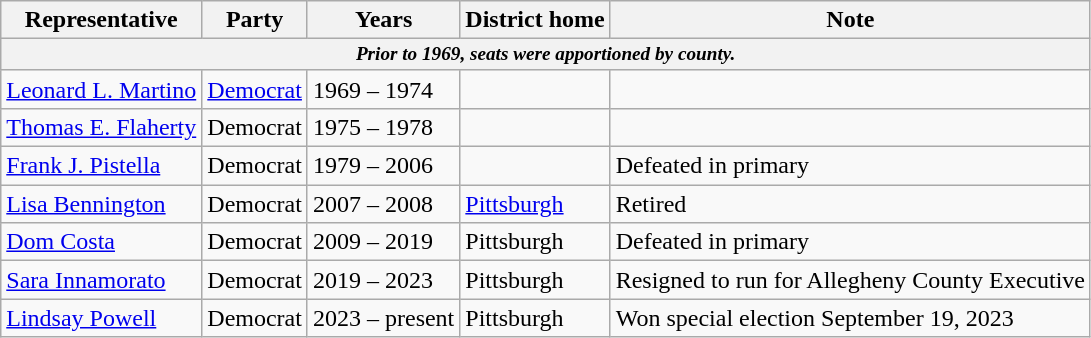<table class="wikitable">
<tr>
<th>Representative</th>
<th>Party</th>
<th>Years</th>
<th>District home</th>
<th>Note</th>
</tr>
<tr>
<th colspan="5" style="font-size: 80%;"><em>Prior to 1969, seats were apportioned by county.</em></th>
</tr>
<tr>
<td><a href='#'>Leonard L. Martino</a></td>
<td><a href='#'>Democrat</a></td>
<td>1969 – 1974</td>
<td></td>
<td></td>
</tr>
<tr>
<td><a href='#'>Thomas E. Flaherty</a></td>
<td>Democrat</td>
<td>1975 – 1978</td>
<td></td>
<td></td>
</tr>
<tr>
<td><a href='#'>Frank J. Pistella</a></td>
<td>Democrat</td>
<td>1979 – 2006</td>
<td></td>
<td>Defeated in primary</td>
</tr>
<tr>
<td><a href='#'>Lisa Bennington</a></td>
<td>Democrat</td>
<td>2007 – 2008</td>
<td><a href='#'>Pittsburgh</a></td>
<td>Retired</td>
</tr>
<tr>
<td><a href='#'>Dom Costa</a></td>
<td>Democrat</td>
<td>2009 – 2019</td>
<td>Pittsburgh</td>
<td>Defeated in primary</td>
</tr>
<tr>
<td><a href='#'>Sara Innamorato</a></td>
<td>Democrat</td>
<td>2019 – 2023</td>
<td>Pittsburgh</td>
<td>Resigned to run for Allegheny County Executive</td>
</tr>
<tr>
<td><a href='#'>Lindsay Powell</a></td>
<td>Democrat</td>
<td>2023 – present</td>
<td>Pittsburgh</td>
<td>Won special election September 19, 2023</td>
</tr>
</table>
